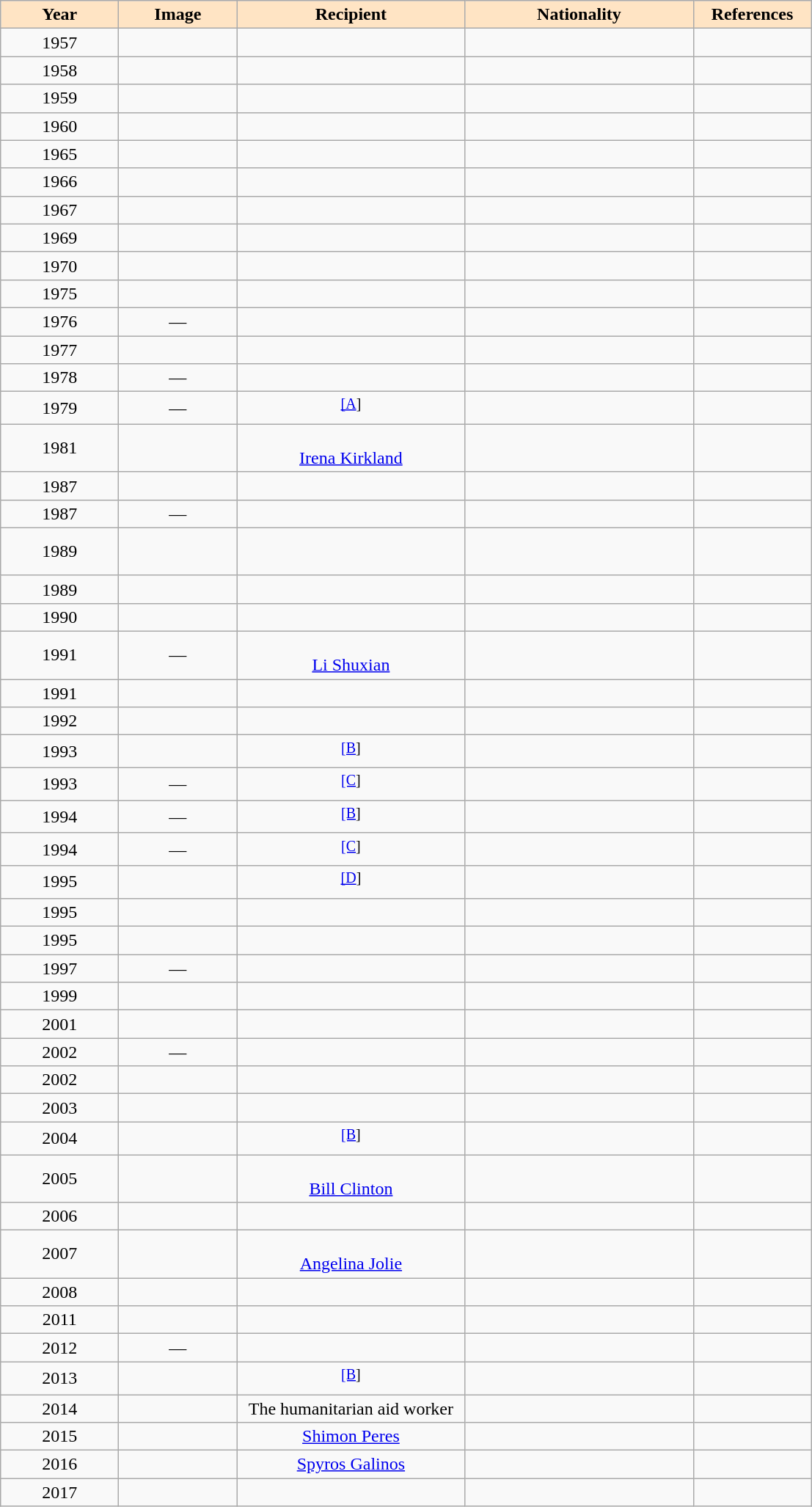<table class="sortable wikitable" border="1" style="text-align:center;">
<tr>
<th width=100 style="background:#FFE4C4;">Year</th>
<th width=100 class=unsortable style="background:#FFE4C4;">Image</th>
<th width=200 style="background:#FFE4C4;">Recipient</th>
<th width=200 style="background:#FFE4C4;">Nationality</th>
<th class=unsortable width=100 style="background:#FFE4C4;">References</th>
</tr>
<tr>
<td>1957</td>
<td></td>
<td></td>
<td></td>
<td></td>
</tr>
<tr>
<td>1958</td>
<td></td>
<td></td>
<td></td>
<td></td>
</tr>
<tr>
<td>1959</td>
<td></td>
<td></td>
<td></td>
<td></td>
</tr>
<tr>
<td>1960</td>
<td></td>
<td></td>
<td></td>
<td></td>
</tr>
<tr>
<td>1965</td>
<td></td>
<td></td>
<td></td>
<td></td>
</tr>
<tr>
<td>1966</td>
<td></td>
<td></td>
<td></td>
<td></td>
</tr>
<tr>
<td>1967</td>
<td></td>
<td></td>
<td></td>
<td></td>
</tr>
<tr>
<td>1969</td>
<td></td>
<td></td>
<td></td>
<td></td>
</tr>
<tr>
<td>1970</td>
<td></td>
<td></td>
<td></td>
<td></td>
</tr>
<tr>
<td>1975</td>
<td></td>
<td></td>
<td></td>
<td></td>
</tr>
<tr>
<td>1976</td>
<td align=center>—</td>
<td></td>
<td></td>
<td></td>
</tr>
<tr>
<td>1977</td>
<td></td>
<td></td>
<td></td>
<td></td>
</tr>
<tr>
<td>1978</td>
<td align=center>—</td>
<td></td>
<td></td>
<td></td>
</tr>
<tr>
<td>1979</td>
<td align=center>—</td>
<td><sup><a href='#'>[A</a>]</sup></td>
<td></td>
<td></td>
</tr>
<tr>
<td>1981</td>
<td></td>
<td><br><a href='#'>Irena Kirkland</a></td>
<td><br></td>
<td></td>
</tr>
<tr>
<td>1987</td>
<td></td>
<td></td>
<td></td>
<td></td>
</tr>
<tr>
<td>1987</td>
<td align=center>—</td>
<td></td>
<td></td>
<td></td>
</tr>
<tr>
<td>1989</td>
<td></td>
<td></td>
<td><br><br></td>
<td></td>
</tr>
<tr>
<td>1989</td>
<td></td>
<td></td>
<td></td>
<td></td>
</tr>
<tr>
<td>1990</td>
<td></td>
<td></td>
<td></td>
<td></td>
</tr>
<tr>
<td>1991</td>
<td align=center>—</td>
<td><br><a href='#'>Li Shuxian</a></td>
<td><br></td>
<td></td>
</tr>
<tr>
<td>1991</td>
<td></td>
<td></td>
<td></td>
<td></td>
</tr>
<tr>
<td>1992</td>
<td></td>
<td></td>
<td></td>
<td></td>
</tr>
<tr>
<td>1993</td>
<td></td>
<td><sup><a href='#'>[B</a>]</sup></td>
<td></td>
<td></td>
</tr>
<tr>
<td>1993</td>
<td align=center>—</td>
<td><sup><a href='#'>[C</a>]</sup></td>
<td></td>
<td></td>
</tr>
<tr>
<td>1994</td>
<td align=center>—</td>
<td><sup><a href='#'>[B</a>]</sup></td>
<td></td>
<td></td>
</tr>
<tr>
<td>1994</td>
<td align=center>—</td>
<td><sup><a href='#'>[C</a>]</sup></td>
<td></td>
<td></td>
</tr>
<tr>
<td>1995</td>
<td></td>
<td><sup><a href='#'>[D</a>]</sup></td>
<td></td>
<td></td>
</tr>
<tr>
<td>1995</td>
<td></td>
<td></td>
<td></td>
<td></td>
</tr>
<tr>
<td>1995</td>
<td></td>
<td></td>
<td></td>
<td></td>
</tr>
<tr>
<td>1997</td>
<td align=center>—</td>
<td></td>
<td></td>
<td></td>
</tr>
<tr>
<td>1999</td>
<td></td>
<td></td>
<td></td>
<td></td>
</tr>
<tr>
<td>2001</td>
<td></td>
<td></td>
<td></td>
<td></td>
</tr>
<tr>
<td>2002</td>
<td align=center>—</td>
<td></td>
<td></td>
<td></td>
</tr>
<tr>
<td>2002</td>
<td></td>
<td></td>
<td></td>
<td></td>
</tr>
<tr>
<td>2003</td>
<td></td>
<td></td>
<td></td>
<td></td>
</tr>
<tr>
<td>2004</td>
<td></td>
<td><sup><a href='#'>[B</a>]</sup></td>
<td></td>
<td></td>
</tr>
<tr>
<td>2005</td>
<td><br></td>
<td><br><a href='#'>Bill Clinton</a></td>
<td><br></td>
<td></td>
</tr>
<tr>
<td>2006</td>
<td></td>
<td></td>
<td></td>
<td></td>
</tr>
<tr>
<td>2007</td>
<td><br></td>
<td><br><a href='#'>Angelina Jolie</a></td>
<td><br></td>
<td></td>
</tr>
<tr>
<td>2008</td>
<td></td>
<td></td>
<td></td>
<td></td>
</tr>
<tr>
<td>2011</td>
<td></td>
<td></td>
<td></td>
<td></td>
</tr>
<tr>
<td>2012</td>
<td align=center>—</td>
<td></td>
<td></td>
<td></td>
</tr>
<tr>
<td>2013</td>
<td></td>
<td><sup><a href='#'>[B</a>]</sup></td>
<td></td>
<td></td>
</tr>
<tr>
<td>2014</td>
<td></td>
<td>The humanitarian aid worker</td>
<td></td>
<td></td>
</tr>
<tr>
<td>2015</td>
<td></td>
<td><a href='#'>Shimon Peres</a></td>
<td></td>
<td></td>
</tr>
<tr>
<td>2016</td>
<td></td>
<td><a href='#'>Spyros Galinos</a></td>
<td></td>
<td></td>
</tr>
<tr>
<td>2017</td>
<td></td>
<td></td>
<td></td>
<td></td>
</tr>
</table>
